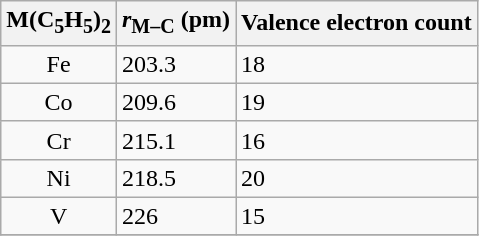<table class="wikitable">
<tr>
<th>M(C<sub>5</sub>H<sub>5</sub>)<sub>2</sub></th>
<th><em>r</em><sub>M–C</sub> (pm)</th>
<th>Valence electron count</th>
</tr>
<tr>
<td align="center">Fe</td>
<td>203.3</td>
<td>18</td>
</tr>
<tr>
<td align="center">Co</td>
<td>209.6</td>
<td>19</td>
</tr>
<tr>
<td align="center">Cr</td>
<td>215.1</td>
<td>16</td>
</tr>
<tr>
<td align="center">Ni</td>
<td>218.5</td>
<td>20</td>
</tr>
<tr>
<td align="center">V</td>
<td>226</td>
<td>15</td>
</tr>
<tr>
</tr>
</table>
